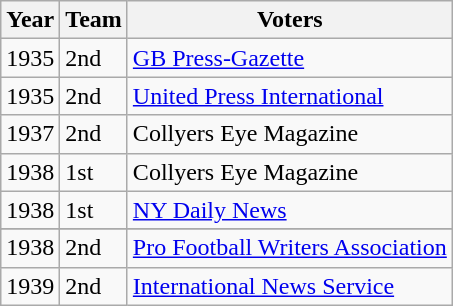<table class="wikitable sortable">
<tr>
<th>Year</th>
<th>Team</th>
<th>Voters</th>
</tr>
<tr>
<td>1935</td>
<td>2nd</td>
<td><a href='#'>GB Press-Gazette</a></td>
</tr>
<tr>
<td>1935</td>
<td>2nd</td>
<td><a href='#'>United Press International</a></td>
</tr>
<tr>
<td>1937</td>
<td>2nd</td>
<td>Collyers Eye Magazine</td>
</tr>
<tr>
<td>1938</td>
<td>1st</td>
<td>Collyers Eye Magazine</td>
</tr>
<tr>
<td>1938</td>
<td>1st</td>
<td><a href='#'>NY Daily News</a></td>
</tr>
<tr 1938 || 2nd || >
</tr>
<tr>
<td>1938</td>
<td>2nd</td>
<td><a href='#'>Pro Football Writers Association</a></td>
</tr>
<tr>
<td>1939</td>
<td>2nd</td>
<td><a href='#'>International News Service</a></td>
</tr>
</table>
